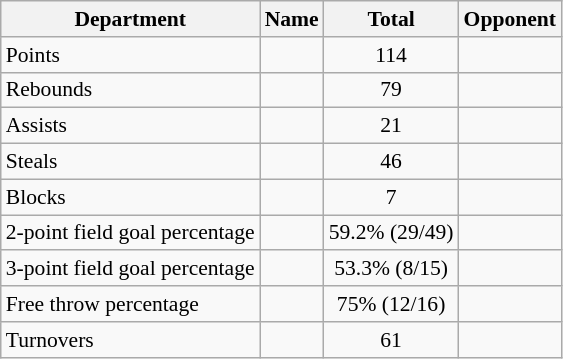<table class=wikitable style="font-size:90%;">
<tr>
<th>Department</th>
<th>Name</th>
<th>Total</th>
<th>Opponent</th>
</tr>
<tr>
<td>Points</td>
<td></td>
<td align=center>114</td>
<td></td>
</tr>
<tr>
<td>Rebounds</td>
<td></td>
<td align=center>79</td>
<td></td>
</tr>
<tr>
<td>Assists</td>
<td></td>
<td align=center>21</td>
<td></td>
</tr>
<tr>
<td>Steals</td>
<td></td>
<td align=center>46</td>
<td></td>
</tr>
<tr>
<td>Blocks</td>
<td></td>
<td align=center>7</td>
<td></td>
</tr>
<tr>
<td>2-point field goal percentage</td>
<td></td>
<td align=center>59.2% (29/49)</td>
<td></td>
</tr>
<tr>
<td>3-point field goal percentage</td>
<td></td>
<td align=center>53.3% (8/15)</td>
<td></td>
</tr>
<tr>
<td>Free throw percentage</td>
<td></td>
<td align=center>75% (12/16)</td>
<td></td>
</tr>
<tr>
<td>Turnovers</td>
<td></td>
<td align=center>61</td>
<td></td>
</tr>
</table>
